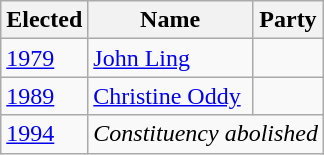<table class="wikitable">
<tr>
<th>Elected</th>
<th>Name</th>
<th colspan=2>Party</th>
</tr>
<tr>
<td><a href='#'>1979</a></td>
<td><a href='#'>John Ling</a></td>
<td></td>
</tr>
<tr>
<td><a href='#'>1989</a></td>
<td><a href='#'>Christine Oddy</a></td>
<td></td>
</tr>
<tr>
<td><a href='#'>1994</a></td>
<td colspan="3"><em>Constituency abolished</em></td>
</tr>
</table>
